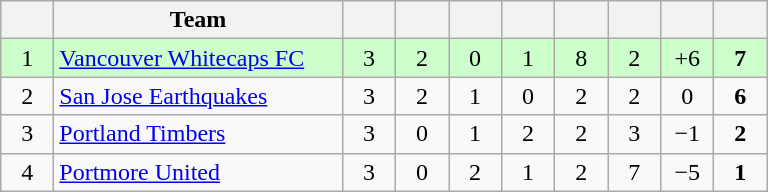<table class="wikitable" style="text-align: center;">
<tr>
<th width="28"></th>
<th width="185">Team</th>
<th width="28"></th>
<th width="28"></th>
<th width="28"></th>
<th width="28"></th>
<th width="28"></th>
<th width="28"></th>
<th width="28"></th>
<th width="28"></th>
</tr>
<tr bgcolor="#CCFFCC">
<td>1</td>
<td style="text-align:left;"><a href='#'>Vancouver Whitecaps FC</a></td>
<td>3</td>
<td>2</td>
<td>0</td>
<td>1</td>
<td>8</td>
<td>2</td>
<td>+6</td>
<td><strong>7</strong></td>
</tr>
<tr>
<td>2</td>
<td style="text-align:left;"><a href='#'>San Jose Earthquakes</a></td>
<td>3</td>
<td>2</td>
<td>1</td>
<td>0</td>
<td>2</td>
<td>2</td>
<td>0</td>
<td><strong>6</strong></td>
</tr>
<tr>
<td>3</td>
<td style="text-align:left;"><a href='#'>Portland Timbers</a></td>
<td>3</td>
<td>0</td>
<td>1</td>
<td>2</td>
<td>2</td>
<td>3</td>
<td>−1</td>
<td><strong>2</strong></td>
</tr>
<tr>
<td>4</td>
<td style="text-align:left;"><a href='#'>Portmore United</a></td>
<td>3</td>
<td>0</td>
<td>2</td>
<td>1</td>
<td>2</td>
<td>7</td>
<td>−5</td>
<td><strong>1</strong></td>
</tr>
</table>
